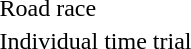<table>
<tr>
<td>Road race</td>
<td></td>
<td></td>
<td></td>
</tr>
<tr>
<td>Individual time trial</td>
<td></td>
<td></td>
<td></td>
</tr>
</table>
